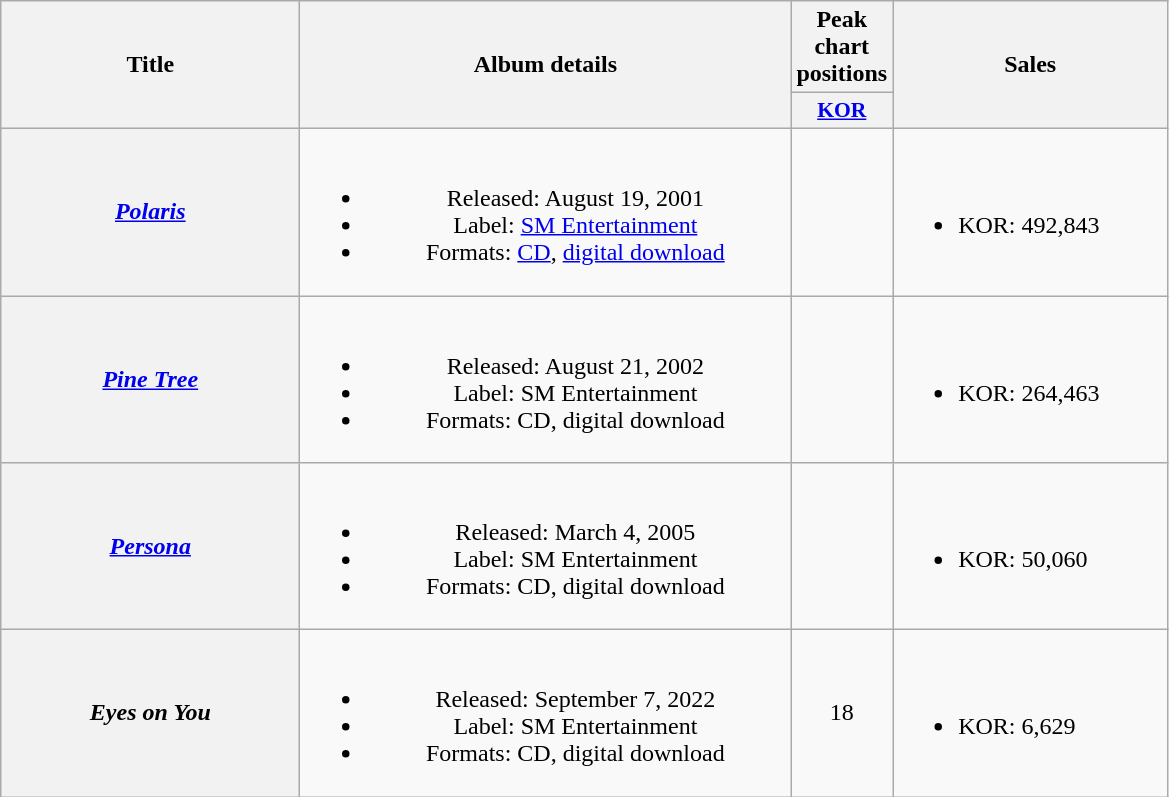<table class="wikitable plainrowheaders" style="text-align:center;">
<tr>
<th rowspan="2" style="width:12em;">Title</th>
<th rowspan="2" style="width:20em;">Album details</th>
<th colspan="1">Peak chart positions</th>
<th rowspan="2" style="width:11em;">Sales</th>
</tr>
<tr>
<th scope="col" style="width:3em;font-size:90%;"><a href='#'>KOR</a><br></th>
</tr>
<tr>
<th scope="row"><em><a href='#'>Polaris</a></em></th>
<td><br><ul><li>Released: August 19, 2001</li><li>Label: <a href='#'>SM Entertainment</a></li><li>Formats: <a href='#'>CD</a>, <a href='#'>digital download</a></li></ul></td>
<td></td>
<td style="text-align:left;"><br><ul><li>KOR: 492,843</li></ul></td>
</tr>
<tr>
<th scope="row"><em><a href='#'>Pine Tree</a></em></th>
<td><br><ul><li>Released: August 21, 2002</li><li>Label: SM Entertainment</li><li>Formats: CD, digital download</li></ul></td>
<td></td>
<td style="text-align:left;"><br><ul><li>KOR: 264,463</li></ul></td>
</tr>
<tr>
<th scope="row"><em><a href='#'>Persona</a></em></th>
<td><br><ul><li>Released: March 4, 2005</li><li>Label: SM Entertainment</li><li>Formats: CD, digital download</li></ul></td>
<td></td>
<td style="text-align:left;"><br><ul><li>KOR: 50,060</li></ul></td>
</tr>
<tr>
<th scope="row"><em>Eyes on You</em></th>
<td><br><ul><li>Released: September 7, 2022</li><li>Label: SM Entertainment</li><li>Formats: CD, digital download</li></ul></td>
<td>18</td>
<td style="text-align:left;"><br><ul><li>KOR: 6,629</li></ul></td>
</tr>
</table>
